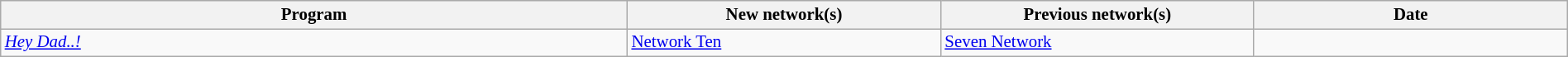<table class="wikitable sortable" width="100%" style="font-size:87%;">
<tr bgcolor="#efefef">
<th width=40%>Program</th>
<th width=20%>New network(s)</th>
<th width=20%>Previous network(s)</th>
<th width=20%>Date</th>
</tr>
<tr>
<td><em><a href='#'>Hey Dad..!</a></em></td>
<td><a href='#'>Network Ten</a></td>
<td><a href='#'>Seven Network</a></td>
<td></td>
</tr>
</table>
